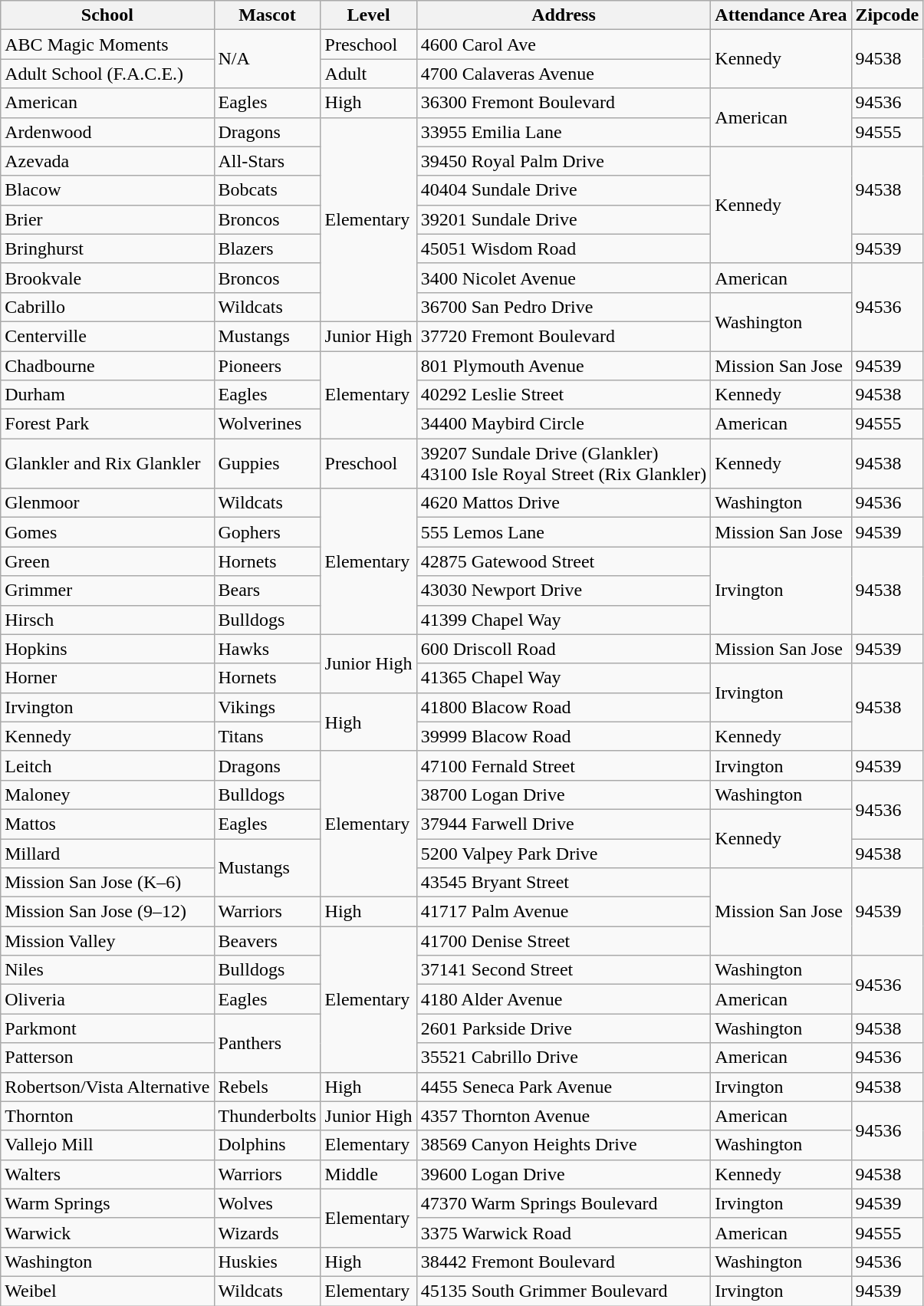<table class="wikitable sortable">
<tr>
<th>School</th>
<th>Mascot</th>
<th>Level</th>
<th>Address</th>
<th>Attendance Area</th>
<th>Zipcode</th>
</tr>
<tr>
<td>ABC Magic Moments</td>
<td rowspan="2">N/A</td>
<td>Preschool</td>
<td>4600 Carol Ave</td>
<td rowspan="2">Kennedy</td>
<td rowspan="2">94538</td>
</tr>
<tr>
<td>Adult School (F.A.C.E.)</td>
<td>Adult</td>
<td>4700 Calaveras Avenue</td>
</tr>
<tr>
<td>American</td>
<td>Eagles</td>
<td>High</td>
<td>36300 Fremont Boulevard</td>
<td rowspan="2">American</td>
<td>94536</td>
</tr>
<tr>
<td>Ardenwood</td>
<td>Dragons</td>
<td rowspan="7">Elementary</td>
<td>33955 Emilia Lane</td>
<td>94555</td>
</tr>
<tr>
<td>Azevada</td>
<td>All-Stars</td>
<td>39450 Royal Palm Drive</td>
<td rowspan="4">Kennedy</td>
<td rowspan="3">94538</td>
</tr>
<tr>
<td>Blacow</td>
<td>Bobcats</td>
<td>40404 Sundale Drive</td>
</tr>
<tr>
<td>Brier</td>
<td>Broncos</td>
<td>39201 Sundale Drive</td>
</tr>
<tr>
<td>Bringhurst</td>
<td>Blazers</td>
<td>45051 Wisdom Road</td>
<td>94539</td>
</tr>
<tr>
<td>Brookvale</td>
<td>Broncos</td>
<td>3400 Nicolet Avenue</td>
<td>American</td>
<td rowspan="3">94536</td>
</tr>
<tr>
<td>Cabrillo</td>
<td>Wildcats</td>
<td>36700 San Pedro Drive</td>
<td rowspan="2">Washington</td>
</tr>
<tr>
<td>Centerville</td>
<td>Mustangs</td>
<td>Junior High</td>
<td>37720 Fremont Boulevard</td>
</tr>
<tr>
<td>Chadbourne</td>
<td>Pioneers</td>
<td rowspan="3">Elementary</td>
<td>801 Plymouth Avenue</td>
<td>Mission San Jose</td>
<td>94539</td>
</tr>
<tr>
<td>Durham</td>
<td>Eagles</td>
<td>40292 Leslie Street</td>
<td>Kennedy</td>
<td>94538</td>
</tr>
<tr>
<td>Forest Park</td>
<td>Wolverines</td>
<td>34400 Maybird Circle</td>
<td>American</td>
<td>94555</td>
</tr>
<tr>
<td>Glankler and Rix Glankler</td>
<td>Guppies</td>
<td>Preschool</td>
<td>39207 Sundale Drive (Glankler)<br>43100 Isle Royal Street (Rix Glankler)</td>
<td>Kennedy</td>
<td>94538</td>
</tr>
<tr>
<td>Glenmoor</td>
<td>Wildcats</td>
<td rowspan="5">Elementary</td>
<td>4620 Mattos Drive</td>
<td>Washington</td>
<td>94536</td>
</tr>
<tr>
<td>Gomes</td>
<td>Gophers</td>
<td>555 Lemos Lane</td>
<td>Mission San Jose</td>
<td>94539</td>
</tr>
<tr>
<td>Green</td>
<td>Hornets</td>
<td>42875 Gatewood Street</td>
<td rowspan="3">Irvington</td>
<td rowspan="3">94538</td>
</tr>
<tr>
<td>Grimmer</td>
<td>Bears</td>
<td>43030 Newport Drive</td>
</tr>
<tr>
<td>Hirsch</td>
<td>Bulldogs</td>
<td>41399 Chapel Way</td>
</tr>
<tr>
<td>Hopkins</td>
<td>Hawks</td>
<td rowspan="2">Junior High</td>
<td>600 Driscoll Road</td>
<td>Mission San Jose</td>
<td>94539</td>
</tr>
<tr>
<td>Horner</td>
<td>Hornets</td>
<td>41365 Chapel Way</td>
<td rowspan="2">Irvington</td>
<td rowspan="3">94538</td>
</tr>
<tr>
<td>Irvington</td>
<td>Vikings</td>
<td rowspan="2">High</td>
<td>41800 Blacow Road</td>
</tr>
<tr>
<td>Kennedy</td>
<td>Titans</td>
<td>39999 Blacow Road</td>
<td>Kennedy</td>
</tr>
<tr>
<td>Leitch</td>
<td>Dragons</td>
<td rowspan="5">Elementary</td>
<td>47100 Fernald Street</td>
<td>Irvington</td>
<td>94539</td>
</tr>
<tr>
<td>Maloney</td>
<td>Bulldogs</td>
<td>38700 Logan Drive</td>
<td>Washington</td>
<td rowspan="2">94536</td>
</tr>
<tr>
<td>Mattos</td>
<td>Eagles</td>
<td>37944 Farwell Drive</td>
<td rowspan="2">Kennedy</td>
</tr>
<tr>
<td>Millard</td>
<td rowspan="2">Mustangs</td>
<td>5200 Valpey Park Drive</td>
<td>94538</td>
</tr>
<tr>
<td>Mission San Jose (K–6)</td>
<td>43545 Bryant Street</td>
<td rowspan="3">Mission San Jose</td>
<td rowspan="3">94539</td>
</tr>
<tr>
<td>Mission San Jose (9–12)</td>
<td>Warriors</td>
<td>High</td>
<td>41717 Palm Avenue</td>
</tr>
<tr>
<td>Mission Valley</td>
<td>Beavers</td>
<td rowspan="5">Elementary</td>
<td>41700 Denise Street</td>
</tr>
<tr>
<td>Niles</td>
<td>Bulldogs</td>
<td>37141 Second Street</td>
<td>Washington</td>
<td rowspan="2">94536</td>
</tr>
<tr>
<td>Oliveria</td>
<td>Eagles</td>
<td>4180 Alder Avenue</td>
<td>American</td>
</tr>
<tr>
<td>Parkmont</td>
<td rowspan="2">Panthers</td>
<td>2601 Parkside Drive</td>
<td>Washington</td>
<td>94538</td>
</tr>
<tr>
<td>Patterson</td>
<td>35521 Cabrillo Drive</td>
<td>American</td>
<td>94536</td>
</tr>
<tr>
<td>Robertson/Vista Alternative</td>
<td>Rebels</td>
<td>High</td>
<td>4455 Seneca Park Avenue</td>
<td>Irvington</td>
<td>94538</td>
</tr>
<tr>
<td>Thornton</td>
<td>Thunderbolts</td>
<td>Junior High</td>
<td>4357 Thornton Avenue</td>
<td>American</td>
<td rowspan="2">94536</td>
</tr>
<tr>
<td>Vallejo Mill</td>
<td>Dolphins</td>
<td>Elementary</td>
<td>38569 Canyon Heights Drive</td>
<td>Washington</td>
</tr>
<tr>
<td>Walters</td>
<td>Warriors</td>
<td>Middle</td>
<td>39600 Logan Drive</td>
<td>Kennedy</td>
<td>94538</td>
</tr>
<tr>
<td>Warm Springs</td>
<td>Wolves</td>
<td rowspan="2">Elementary</td>
<td>47370 Warm Springs Boulevard</td>
<td>Irvington</td>
<td>94539</td>
</tr>
<tr>
<td>Warwick</td>
<td>Wizards</td>
<td>3375 Warwick Road</td>
<td>American</td>
<td>94555</td>
</tr>
<tr>
<td>Washington</td>
<td>Huskies</td>
<td>High</td>
<td>38442 Fremont Boulevard</td>
<td>Washington</td>
<td>94536</td>
</tr>
<tr>
<td>Weibel</td>
<td>Wildcats</td>
<td>Elementary</td>
<td>45135 South Grimmer Boulevard</td>
<td>Irvington</td>
<td>94539</td>
</tr>
</table>
